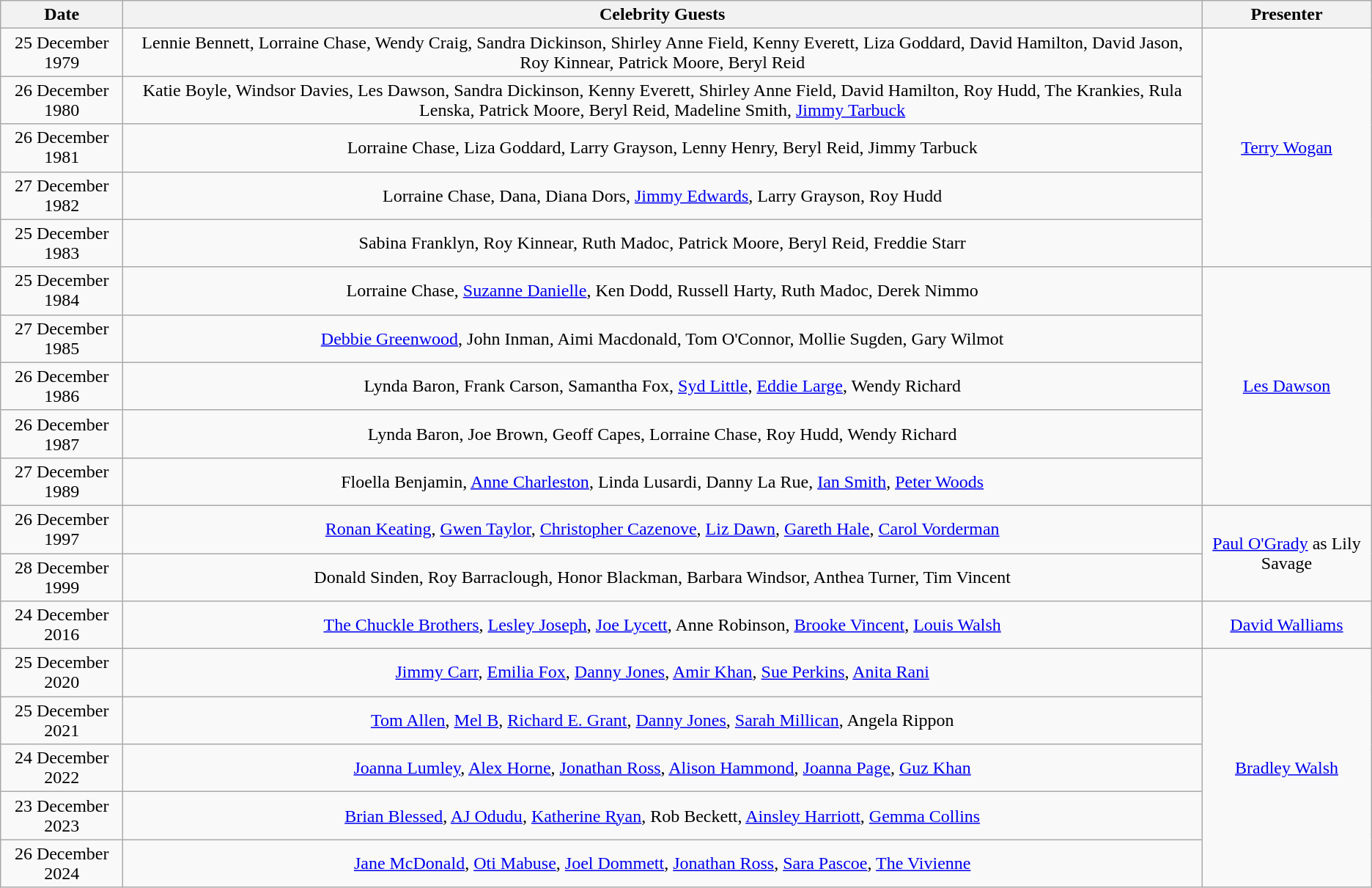<table class="wikitable" style="text-align:center;">
<tr>
<th>Date</th>
<th>Celebrity Guests</th>
<th>Presenter</th>
</tr>
<tr>
<td>25 December 1979</td>
<td>Lennie Bennett, Lorraine Chase, Wendy Craig, Sandra Dickinson, Shirley Anne Field, Kenny Everett, Liza Goddard, David Hamilton, David Jason, Roy Kinnear, Patrick Moore, Beryl Reid</td>
<td rowspan="5"=><a href='#'>Terry Wogan</a></td>
</tr>
<tr>
<td>26 December 1980</td>
<td>Katie Boyle, Windsor Davies, Les Dawson, Sandra Dickinson, Kenny Everett, Shirley Anne Field, David Hamilton, Roy Hudd, The Krankies, Rula Lenska, Patrick Moore, Beryl Reid, Madeline Smith, <a href='#'>Jimmy Tarbuck</a></td>
</tr>
<tr>
<td>26 December 1981</td>
<td>Lorraine Chase, Liza Goddard, Larry Grayson, Lenny Henry, Beryl Reid, Jimmy Tarbuck</td>
</tr>
<tr>
<td>27 December 1982</td>
<td>Lorraine Chase, Dana, Diana Dors, <a href='#'>Jimmy Edwards</a>, Larry Grayson, Roy Hudd</td>
</tr>
<tr>
<td>25 December 1983</td>
<td>Sabina Franklyn, Roy Kinnear, Ruth Madoc, Patrick Moore, Beryl Reid, Freddie Starr</td>
</tr>
<tr>
<td>25 December 1984</td>
<td>Lorraine Chase, <a href='#'>Suzanne Danielle</a>, Ken Dodd, Russell Harty, Ruth Madoc, Derek Nimmo</td>
<td rowspan="5"=><a href='#'>Les Dawson</a></td>
</tr>
<tr>
<td>27 December 1985</td>
<td><a href='#'>Debbie Greenwood</a>, John Inman, Aimi Macdonald, Tom O'Connor, Mollie Sugden, Gary Wilmot</td>
</tr>
<tr>
<td>26 December 1986</td>
<td>Lynda Baron, Frank Carson, Samantha Fox, <a href='#'>Syd Little</a>, <a href='#'>Eddie Large</a>, Wendy Richard</td>
</tr>
<tr>
<td>26 December 1987</td>
<td>Lynda Baron, Joe Brown, Geoff Capes, Lorraine Chase, Roy Hudd, Wendy Richard</td>
</tr>
<tr>
<td>27 December 1989</td>
<td>Floella Benjamin, <a href='#'>Anne Charleston</a>, Linda Lusardi, Danny La Rue, <a href='#'>Ian Smith</a>, <a href='#'>Peter Woods</a></td>
</tr>
<tr>
<td>26 December 1997</td>
<td><a href='#'>Ronan Keating</a>, <a href='#'>Gwen Taylor</a>, <a href='#'>Christopher Cazenove</a>, <a href='#'>Liz Dawn</a>, <a href='#'>Gareth Hale</a>, <a href='#'>Carol Vorderman</a></td>
<td rowspan="2"=><a href='#'>Paul O'Grady</a> as Lily Savage</td>
</tr>
<tr>
<td>28 December 1999</td>
<td>Donald Sinden, Roy Barraclough, Honor Blackman, Barbara Windsor, Anthea Turner, Tim Vincent</td>
</tr>
<tr>
<td>24 December 2016</td>
<td><a href='#'>The Chuckle Brothers</a>, <a href='#'>Lesley Joseph</a>, <a href='#'>Joe Lycett</a>, Anne Robinson, <a href='#'>Brooke Vincent</a>, <a href='#'>Louis Walsh</a></td>
<td><a href='#'>David Walliams</a></td>
</tr>
<tr>
<td>25 December 2020</td>
<td><a href='#'>Jimmy Carr</a>, <a href='#'>Emilia Fox</a>, <a href='#'>Danny Jones</a>, <a href='#'>Amir Khan</a>, <a href='#'>Sue Perkins</a>, <a href='#'>Anita Rani</a></td>
<td rowspan="5"=><a href='#'>Bradley Walsh</a></td>
</tr>
<tr>
<td>25 December 2021</td>
<td><a href='#'>Tom Allen</a>, <a href='#'>Mel B</a>, <a href='#'>Richard E. Grant</a>, <a href='#'>Danny Jones</a>, <a href='#'>Sarah Millican</a>, Angela Rippon</td>
</tr>
<tr>
<td>24 December 2022</td>
<td><a href='#'>Joanna Lumley</a>, <a href='#'>Alex Horne</a>, <a href='#'>Jonathan Ross</a>, <a href='#'>Alison Hammond</a>, <a href='#'>Joanna Page</a>, <a href='#'>Guz Khan</a></td>
</tr>
<tr>
<td>23 December 2023</td>
<td><a href='#'>Brian Blessed</a>, <a href='#'>AJ Odudu</a>, <a href='#'>Katherine Ryan</a>, Rob Beckett, <a href='#'>Ainsley Harriott</a>, <a href='#'>Gemma Collins</a></td>
</tr>
<tr>
<td>26 December 2024</td>
<td><a href='#'>Jane McDonald</a>, <a href='#'>Oti Mabuse</a>, <a href='#'>Joel Dommett</a>, <a href='#'>Jonathan Ross</a>, <a href='#'>Sara Pascoe</a>, <a href='#'>The Vivienne</a></td>
</tr>
</table>
